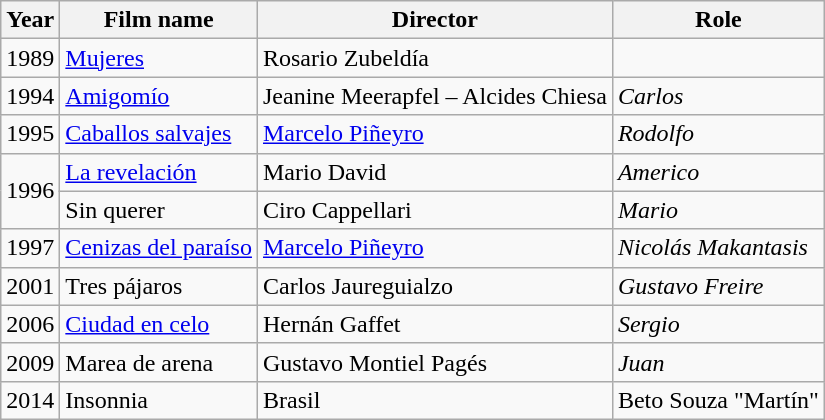<table class="wikitable">
<tr>
<th>Year</th>
<th>Film name</th>
<th>Director</th>
<th>Role</th>
</tr>
<tr>
<td>1989</td>
<td><a href='#'>Mujeres</a></td>
<td>Rosario Zubeldía</td>
<td></td>
</tr>
<tr>
<td>1994</td>
<td><a href='#'>Amigomío</a></td>
<td>Jeanine Meerapfel – Alcides Chiesa</td>
<td><em>Carlos</em></td>
</tr>
<tr>
<td>1995</td>
<td><a href='#'>Caballos salvajes</a></td>
<td><a href='#'>Marcelo Piñeyro</a></td>
<td><em>Rodolfo</em></td>
</tr>
<tr>
<td rowspan="2">1996</td>
<td><a href='#'>La revelación</a></td>
<td>Mario David</td>
<td><em>Americo</em></td>
</tr>
<tr>
<td>Sin querer</td>
<td>Ciro Cappellari</td>
<td><em>Mario</em></td>
</tr>
<tr>
<td>1997</td>
<td><a href='#'>Cenizas del paraíso</a></td>
<td><a href='#'>Marcelo Piñeyro</a></td>
<td><em>Nicolás Makantasis</em></td>
</tr>
<tr>
<td>2001</td>
<td>Tres pájaros</td>
<td>Carlos Jaureguialzo</td>
<td><em>Gustavo Freire</em></td>
</tr>
<tr>
<td>2006</td>
<td><a href='#'>Ciudad en celo</a></td>
<td>Hernán Gaffet</td>
<td><em>Sergio</em></td>
</tr>
<tr>
<td>2009</td>
<td>Marea de arena</td>
<td>Gustavo Montiel Pagés</td>
<td><em>Juan</em></td>
</tr>
<tr>
<td>2014</td>
<td>Insonnia</td>
<td>Brasil</td>
<td>Beto Souza "Martín"</td>
</tr>
</table>
